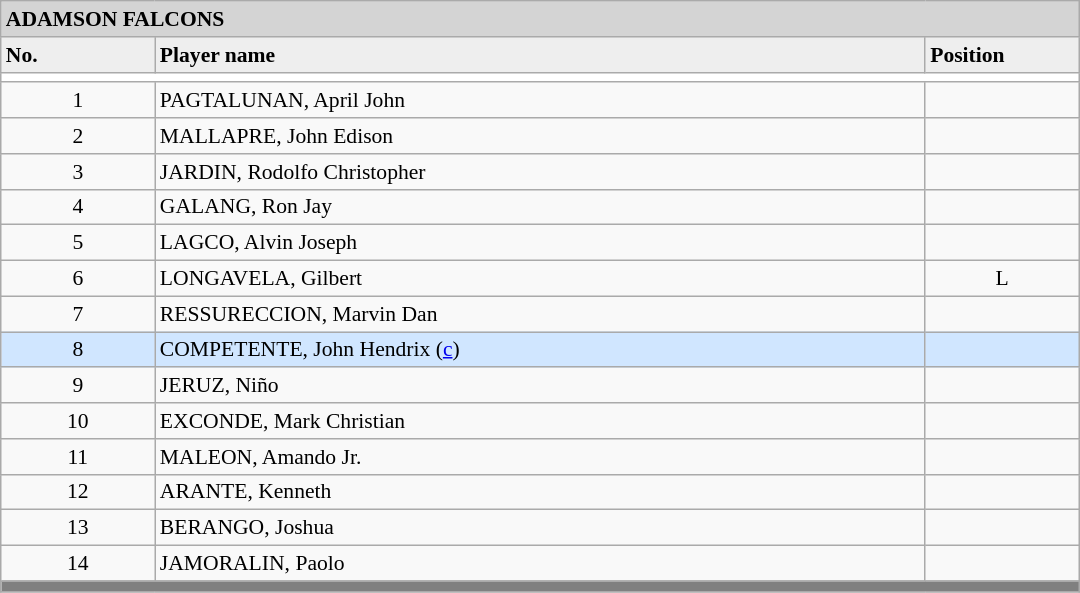<table class="wikitable collapsible collapsed" style="font-size:90%;width:50em;">
<tr>
<th style="background:#D4D4D4; text-align:left;" colspan=3> ADAMSON FALCONS</th>
</tr>
<tr style="background:#EEEEEE; font-weight:bold;">
<td width=10%>No.</td>
<td width=50%>Player name</td>
<td width=10%>Position</td>
</tr>
<tr style="background:#FFFFFF;">
<td colspan=3 style="text-align:center"></td>
</tr>
<tr>
<td style="text-align:center">1</td>
<td>PAGTALUNAN, April John</td>
<td style="text-align:center"></td>
</tr>
<tr>
<td style="text-align:center">2</td>
<td>MALLAPRE, John Edison</td>
<td style="text-align:center"></td>
</tr>
<tr>
<td style="text-align:center">3</td>
<td>JARDIN, Rodolfo Christopher</td>
<td style="text-align:center"></td>
</tr>
<tr>
<td style="text-align:center">4</td>
<td>GALANG, Ron Jay</td>
<td style="text-align:center"></td>
</tr>
<tr>
<td style="text-align:center">5</td>
<td>LAGCO, Alvin Joseph</td>
<td style="text-align:center"></td>
</tr>
<tr>
<td style="text-align:center">6</td>
<td>LONGAVELA, Gilbert</td>
<td style="text-align:center">L</td>
</tr>
<tr>
<td style="text-align:center">7</td>
<td>RESSURECCION, Marvin Dan</td>
<td style="text-align:center"></td>
</tr>
<tr style="background:#D0E6FF">
<td style="text-align:center">8</td>
<td>COMPETENTE, John Hendrix (<a href='#'>c</a>)</td>
<td style="text-align:center"></td>
</tr>
<tr>
<td style="text-align:center">9</td>
<td>JERUZ, Niño</td>
<td style="text-align:center"></td>
</tr>
<tr>
<td style="text-align:center">10</td>
<td>EXCONDE, Mark Christian</td>
<td style="text-align:center"></td>
</tr>
<tr>
<td style="text-align:center">11</td>
<td>MALEON, Amando Jr.</td>
<td style="text-align:center"></td>
</tr>
<tr>
<td style="text-align:center">12</td>
<td>ARANTE, Kenneth</td>
<td style="text-align:center"></td>
</tr>
<tr>
<td style="text-align:center">13</td>
<td>BERANGO, Joshua</td>
<td style="text-align:center"></td>
</tr>
<tr>
<td style="text-align:center">14</td>
<td>JAMORALIN, Paolo</td>
<td style="text-align:center"></td>
</tr>
<tr>
<th style="background:gray; text-align:center" colspan=3></th>
</tr>
<tr>
</tr>
</table>
